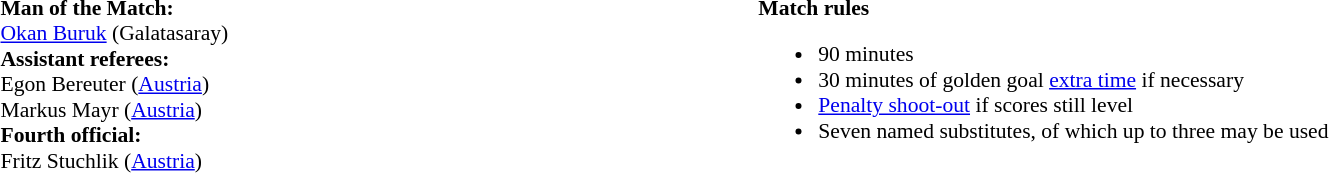<table width=100% style="font-size:90%">
<tr>
<td><br><strong>Man of the Match:</strong>
<br><a href='#'>Okan Buruk</a> (Galatasaray)<br><strong>Assistant referees:</strong>
<br>Egon Bereuter (<a href='#'>Austria</a>)
<br>Markus Mayr (<a href='#'>Austria</a>)
<br><strong>Fourth official:</strong>
<br>Fritz Stuchlik (<a href='#'>Austria</a>)</td>
<td style="width:60%;vertical-align:top;"><br><strong>Match rules</strong><ul><li>90 minutes</li><li>30 minutes of golden goal <a href='#'>extra time</a> if necessary</li><li><a href='#'>Penalty shoot-out</a> if scores still level</li><li>Seven named substitutes, of which up to three may be used</li></ul></td>
</tr>
</table>
